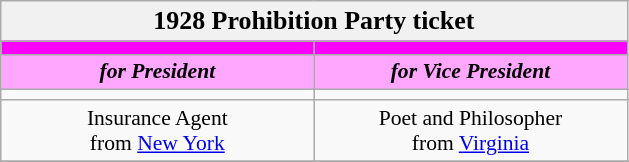<table class="wikitable" style="font-size:90%; text-align:center;">
<tr>
<td style="background:#f1f1f1;" colspan="30"><big><strong>1928 Prohibition Party ticket</strong></big></td>
</tr>
<tr>
<th style="width:3em; font-size:135%; background:#FF00FF; width:200px;"><a href='#'></a></th>
<th style="width:3em; font-size:135%; background:#FF00FF; width:200px;"><a href='#'></a></th>
</tr>
<tr style="color:#000; font-size:100%; background:#ffa6ff;">
<td style="width:3em; width:200px;"><strong><em>for President</em></strong></td>
<td style="width:3em; width:200px;"><strong><em>for Vice President</em></strong></td>
</tr>
<tr>
<td></td>
<td></td>
</tr>
<tr>
<td>Insurance Agent<br>from <a href='#'>New York</a></td>
<td>Poet and Philosopher<br>from <a href='#'>Virginia</a></td>
</tr>
<tr>
</tr>
<tr>
</tr>
</table>
